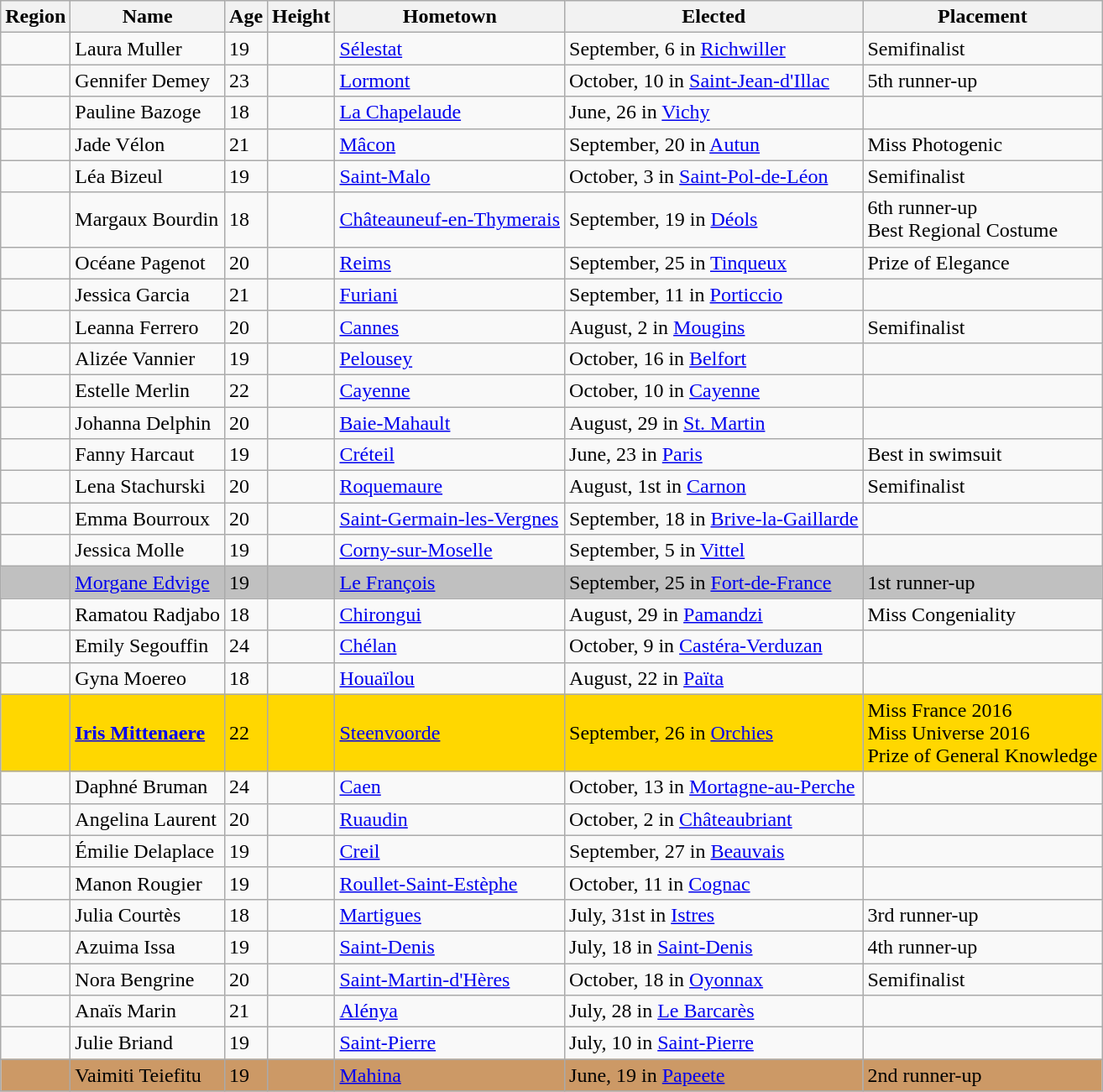<table class="wikitable sortable">
<tr>
<th scope="col">Region</th>
<th scope="col">Name</th>
<th scope="col">Age</th>
<th scope="col">Height</th>
<th scope="col">Hometown</th>
<th scope="col">Elected</th>
<th scope="col">Placement</th>
</tr>
<tr>
<td></td>
<td>Laura Muller</td>
<td>19</td>
<td></td>
<td><a href='#'>Sélestat</a></td>
<td>September, 6 in <a href='#'>Richwiller</a></td>
<td>Semifinalist</td>
</tr>
<tr>
<td></td>
<td>Gennifer Demey</td>
<td>23</td>
<td></td>
<td><a href='#'>Lormont</a></td>
<td>October, 10 in <a href='#'>Saint-Jean-d'Illac</a></td>
<td>5th runner-up</td>
</tr>
<tr>
<td></td>
<td>Pauline Bazoge</td>
<td>18</td>
<td></td>
<td><a href='#'>La Chapelaude</a></td>
<td>June, 26 in <a href='#'>Vichy</a></td>
<td></td>
</tr>
<tr>
<td></td>
<td>Jade Vélon</td>
<td>21</td>
<td></td>
<td><a href='#'>Mâcon</a></td>
<td>September, 20 in <a href='#'>Autun</a></td>
<td>Miss Photogenic</td>
</tr>
<tr>
<td></td>
<td>Léa Bizeul</td>
<td>19</td>
<td></td>
<td><a href='#'>Saint-Malo</a></td>
<td>October, 3 in <a href='#'>Saint-Pol-de-Léon</a></td>
<td>Semifinalist</td>
</tr>
<tr>
<td></td>
<td>Margaux Bourdin</td>
<td>18</td>
<td></td>
<td><a href='#'>Châteauneuf-en-Thymerais</a></td>
<td>September, 19 in <a href='#'>Déols</a></td>
<td>6th runner-up <br> Best Regional Costume</td>
</tr>
<tr>
<td></td>
<td>Océane Pagenot</td>
<td>20</td>
<td></td>
<td><a href='#'>Reims</a></td>
<td>September, 25 in <a href='#'>Tinqueux</a></td>
<td>Prize of Elegance</td>
</tr>
<tr>
<td></td>
<td>Jessica Garcia</td>
<td>21</td>
<td></td>
<td><a href='#'>Furiani</a></td>
<td>September, 11 in <a href='#'>Porticcio</a></td>
<td></td>
</tr>
<tr>
<td></td>
<td>Leanna Ferrero</td>
<td>20</td>
<td></td>
<td><a href='#'>Cannes</a></td>
<td>August, 2 in <a href='#'>Mougins</a></td>
<td>Semifinalist</td>
</tr>
<tr>
<td></td>
<td>Alizée Vannier</td>
<td>19</td>
<td></td>
<td><a href='#'>Pelousey</a></td>
<td>October, 16 in <a href='#'>Belfort</a></td>
<td></td>
</tr>
<tr>
<td></td>
<td>Estelle Merlin</td>
<td>22</td>
<td></td>
<td><a href='#'>Cayenne</a></td>
<td>October, 10 in <a href='#'>Cayenne</a></td>
<td></td>
</tr>
<tr>
<td></td>
<td>Johanna Delphin</td>
<td>20</td>
<td></td>
<td><a href='#'>Baie-Mahault</a></td>
<td>August, 29 in <a href='#'>St. Martin</a></td>
<td></td>
</tr>
<tr>
<td></td>
<td>Fanny Harcaut</td>
<td>19</td>
<td></td>
<td><a href='#'>Créteil</a></td>
<td>June, 23 in <a href='#'>Paris</a></td>
<td>Best in swimsuit</td>
</tr>
<tr>
<td></td>
<td>Lena Stachurski</td>
<td>20</td>
<td></td>
<td><a href='#'>Roquemaure</a></td>
<td>August, 1st in <a href='#'>Carnon</a></td>
<td>Semifinalist</td>
</tr>
<tr>
<td></td>
<td>Emma Bourroux</td>
<td>20</td>
<td></td>
<td><a href='#'>Saint-Germain-les-Vergnes</a></td>
<td>September, 18 in <a href='#'>Brive-la-Gaillarde</a></td>
<td></td>
</tr>
<tr>
<td></td>
<td>Jessica Molle</td>
<td>19</td>
<td></td>
<td><a href='#'>Corny-sur-Moselle</a></td>
<td>September, 5 in <a href='#'>Vittel</a></td>
<td></td>
</tr>
<tr bgcolor=silver>
<td></td>
<td><a href='#'>Morgane Edvige</a></td>
<td>19</td>
<td></td>
<td><a href='#'>Le François</a></td>
<td>September, 25 in <a href='#'>Fort-de-France</a></td>
<td>1st runner-up</td>
</tr>
<tr>
<td></td>
<td>Ramatou Radjabo</td>
<td>18</td>
<td></td>
<td><a href='#'>Chirongui</a></td>
<td>August, 29 in <a href='#'>Pamandzi</a></td>
<td>Miss Congeniality</td>
</tr>
<tr>
<td></td>
<td>Emily Segouffin</td>
<td>24</td>
<td></td>
<td><a href='#'>Chélan</a></td>
<td>October, 9 in <a href='#'>Castéra-Verduzan</a></td>
<td></td>
</tr>
<tr>
<td></td>
<td>Gyna Moereo</td>
<td>18</td>
<td></td>
<td><a href='#'>Houaïlou</a></td>
<td>August, 22 in <a href='#'>Païta</a></td>
<td></td>
</tr>
<tr bgcolor=gold>
<td></td>
<td><strong><a href='#'>Iris Mittenaere</a></strong></td>
<td>22</td>
<td></td>
<td><a href='#'>Steenvoorde</a></td>
<td>September, 26 in <a href='#'>Orchies</a></td>
<td>Miss France 2016 <br> Miss Universe 2016 <br> Prize of General Knowledge</td>
</tr>
<tr>
<td></td>
<td>Daphné Bruman</td>
<td>24</td>
<td></td>
<td><a href='#'>Caen</a></td>
<td>October, 13 in <a href='#'>Mortagne-au-Perche</a></td>
<td></td>
</tr>
<tr>
<td></td>
<td>Angelina Laurent</td>
<td>20</td>
<td></td>
<td><a href='#'>Ruaudin</a></td>
<td>October, 2 in <a href='#'>Châteaubriant</a></td>
<td></td>
</tr>
<tr>
<td></td>
<td>Émilie Delaplace</td>
<td>19</td>
<td></td>
<td><a href='#'>Creil</a></td>
<td>September, 27 in <a href='#'>Beauvais</a></td>
<td></td>
</tr>
<tr>
<td></td>
<td>Manon Rougier</td>
<td>19</td>
<td></td>
<td><a href='#'>Roullet-Saint-Estèphe</a></td>
<td>October, 11 in <a href='#'>Cognac</a></td>
<td></td>
</tr>
<tr>
<td></td>
<td>Julia Courtès</td>
<td>18</td>
<td></td>
<td><a href='#'>Martigues</a></td>
<td>July, 31st in <a href='#'>Istres</a></td>
<td>3rd runner-up</td>
</tr>
<tr>
<td></td>
<td>Azuima Issa</td>
<td>19</td>
<td></td>
<td><a href='#'>Saint-Denis</a></td>
<td>July, 18 in <a href='#'>Saint-Denis</a></td>
<td>4th runner-up</td>
</tr>
<tr>
<td></td>
<td>Nora Bengrine</td>
<td>20</td>
<td></td>
<td><a href='#'>Saint-Martin-d'Hères</a></td>
<td>October, 18 in <a href='#'>Oyonnax</a></td>
<td>Semifinalist</td>
</tr>
<tr>
<td></td>
<td>Anaïs Marin</td>
<td>21</td>
<td></td>
<td><a href='#'>Alénya</a></td>
<td>July, 28 in <a href='#'>Le Barcarès</a></td>
<td></td>
</tr>
<tr>
<td></td>
<td>Julie Briand</td>
<td>19</td>
<td></td>
<td><a href='#'>Saint-Pierre</a></td>
<td>July, 10 in <a href='#'>Saint-Pierre</a></td>
<td></td>
</tr>
<tr bgcolor=#cc9966>
<td></td>
<td>Vaimiti Teiefitu</td>
<td>19</td>
<td></td>
<td><a href='#'>Mahina</a></td>
<td>June, 19 in <a href='#'>Papeete</a></td>
<td>2nd runner-up</td>
</tr>
</table>
